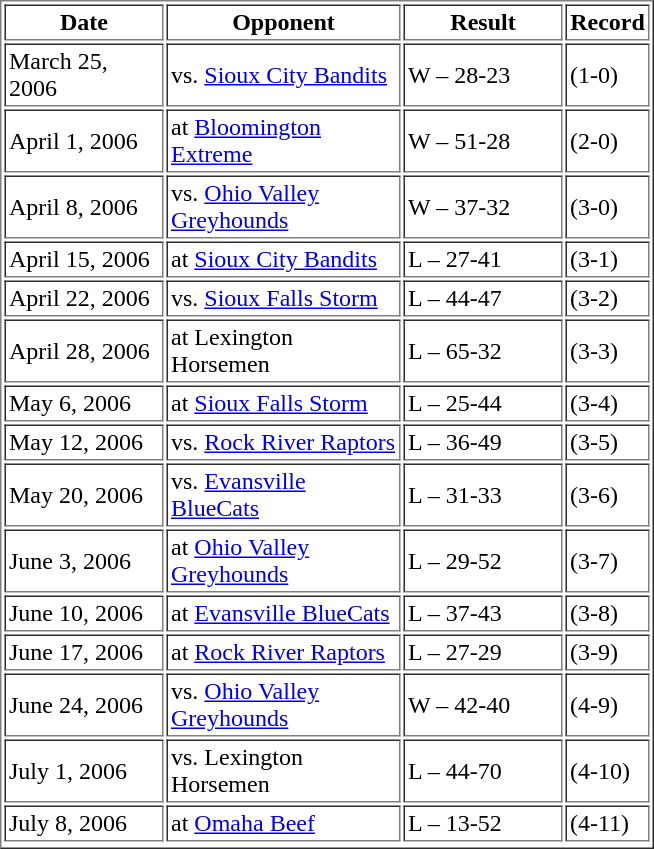<table border="1" cellpadding="2">
<tr>
<th width="100">Date</th>
<th width="150">Opponent</th>
<th width="100">Result</th>
<th width="50">Record</th>
</tr>
<tr>
<td>March 25, 2006</td>
<td>vs. <a href='#'>Sioux City Bandits</a></td>
<td>W – 28-23</td>
<td>(1-0)</td>
</tr>
<tr>
<td>April 1, 2006</td>
<td>at <a href='#'>Bloomington Extreme</a></td>
<td>W – 51-28</td>
<td>(2-0)</td>
</tr>
<tr>
<td>April 8, 2006</td>
<td>vs. <a href='#'>Ohio Valley Greyhounds</a></td>
<td>W – 37-32</td>
<td>(3-0)</td>
</tr>
<tr>
<td>April 15, 2006</td>
<td>at <a href='#'>Sioux City Bandits</a></td>
<td>L – 27-41</td>
<td>(3-1)</td>
</tr>
<tr>
<td>April 22, 2006</td>
<td>vs. <a href='#'>Sioux Falls Storm</a></td>
<td>L – 44-47</td>
<td>(3-2)</td>
</tr>
<tr>
<td>April 28, 2006</td>
<td>at Lexington Horsemen</td>
<td>L – 65-32</td>
<td>(3-3)</td>
</tr>
<tr>
<td>May 6, 2006</td>
<td>at <a href='#'>Sioux Falls Storm</a></td>
<td>L – 25-44</td>
<td>(3-4)</td>
</tr>
<tr>
<td>May 12, 2006</td>
<td>vs. <a href='#'>Rock River Raptors</a></td>
<td>L – 36-49</td>
<td>(3-5)</td>
</tr>
<tr>
<td>May 20, 2006</td>
<td>vs. <a href='#'>Evansville BlueCats</a></td>
<td>L – 31-33</td>
<td>(3-6)</td>
</tr>
<tr>
<td>June 3, 2006</td>
<td>at <a href='#'>Ohio Valley Greyhounds</a></td>
<td>L – 29-52</td>
<td>(3-7)</td>
</tr>
<tr>
<td>June 10, 2006</td>
<td>at <a href='#'>Evansville BlueCats</a></td>
<td>L – 37-43</td>
<td>(3-8)</td>
</tr>
<tr>
<td>June 17, 2006</td>
<td>at <a href='#'>Rock River Raptors</a></td>
<td>L – 27-29</td>
<td>(3-9)</td>
</tr>
<tr>
<td>June 24, 2006</td>
<td>vs. <a href='#'>Ohio Valley Greyhounds</a></td>
<td>W – 42-40</td>
<td>(4-9)</td>
</tr>
<tr>
<td>July 1, 2006</td>
<td>vs. Lexington Horsemen</td>
<td>L – 44-70</td>
<td>(4-10)</td>
</tr>
<tr>
<td>July 8, 2006</td>
<td>at <a href='#'>Omaha Beef</a></td>
<td>L – 13-52</td>
<td>(4-11)</td>
</tr>
<tr>
</tr>
</table>
